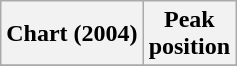<table class="wikitable sortable plainrowheaders" style="text-align:center">
<tr>
<th scope="col">Chart (2004)</th>
<th scope="col">Peak<br>position</th>
</tr>
<tr>
</tr>
</table>
